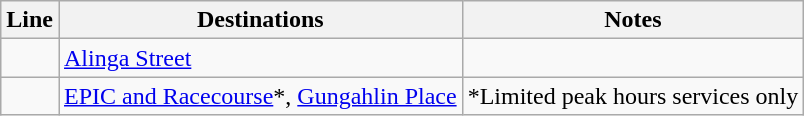<table class="wikitable" style="float: none; margin: 0.5em; ">
<tr>
<th>Line</th>
<th>Destinations</th>
<th>Notes</th>
</tr>
<tr>
<td></td>
<td><a href='#'>Alinga Street</a></td>
<td></td>
</tr>
<tr>
<td></td>
<td><a href='#'>EPIC and Racecourse</a>*, <a href='#'>Gungahlin Place</a></td>
<td>*Limited peak hours services only</td>
</tr>
</table>
